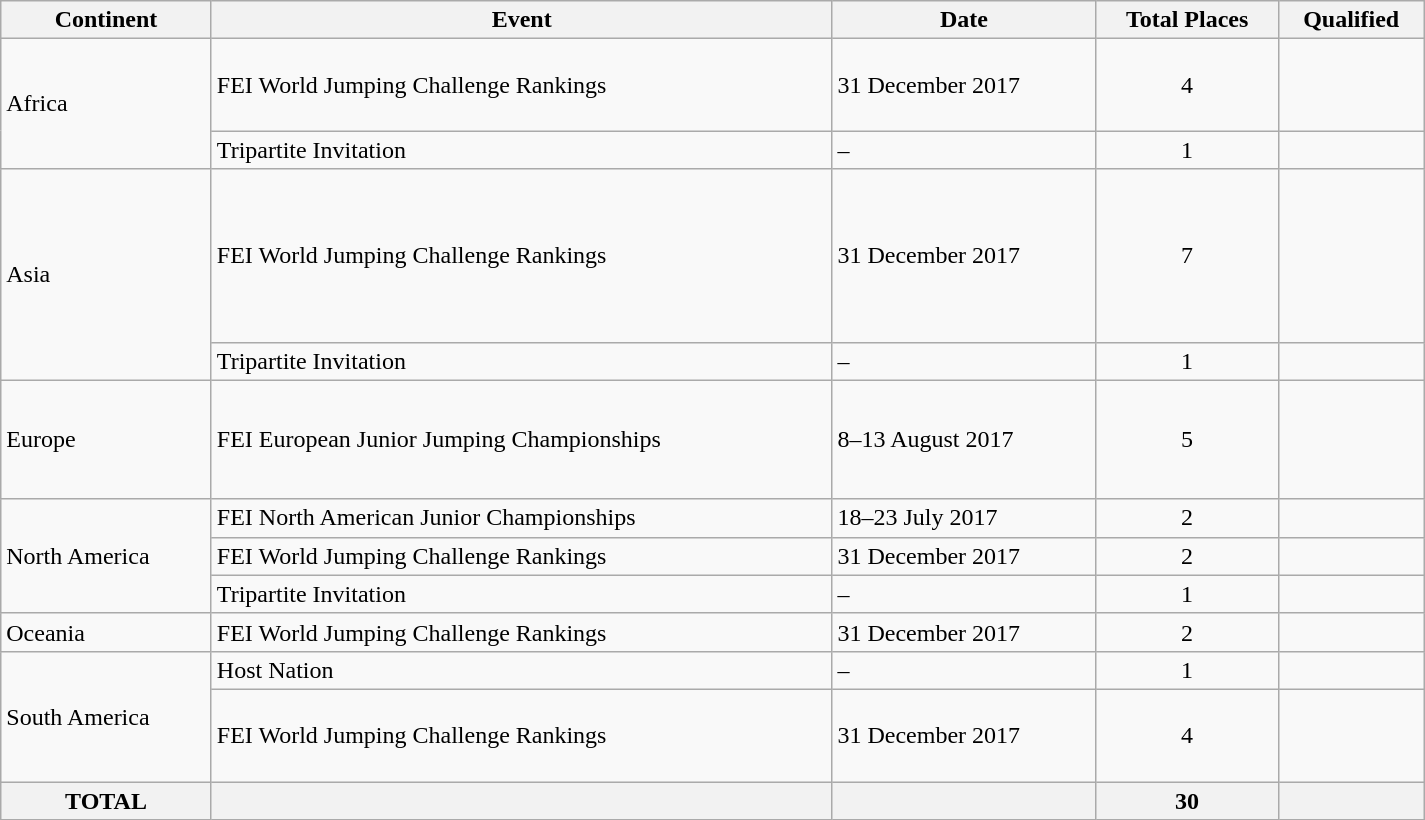<table class="wikitable" width=950>
<tr>
<th>Continent</th>
<th>Event</th>
<th>Date</th>
<th>Total Places</th>
<th>Qualified</th>
</tr>
<tr>
<td rowspan=2>Africa</td>
<td>FEI World Jumping Challenge Rankings</td>
<td>31 December 2017</td>
<td align="center">4</td>
<td><br><br><br></td>
</tr>
<tr>
<td>Tripartite Invitation</td>
<td>–</td>
<td align="center">1</td>
<td></td>
</tr>
<tr>
<td rowspan=2>Asia</td>
<td>FEI World Jumping Challenge Rankings</td>
<td>31 December 2017</td>
<td align="center">7</td>
<td><br><br><br><br><br><br></td>
</tr>
<tr>
<td>Tripartite Invitation</td>
<td>–</td>
<td align="center">1</td>
<td></td>
</tr>
<tr>
<td>Europe</td>
<td>FEI European Junior Jumping Championships</td>
<td>8–13 August 2017</td>
<td align="center">5</td>
<td><br><br><br><br></td>
</tr>
<tr>
<td rowspan=3>North America</td>
<td>FEI North American Junior Championships</td>
<td>18–23 July 2017</td>
<td align="center">2</td>
<td><br></td>
</tr>
<tr>
<td>FEI World Jumping Challenge Rankings</td>
<td>31 December 2017</td>
<td align="center">2</td>
<td><br></td>
</tr>
<tr>
<td>Tripartite Invitation</td>
<td>–</td>
<td align="center">1</td>
<td></td>
</tr>
<tr>
<td>Oceania</td>
<td>FEI World Jumping Challenge Rankings</td>
<td>31 December 2017</td>
<td align="center">2</td>
<td><br></td>
</tr>
<tr>
<td rowspan=2>South America</td>
<td>Host Nation</td>
<td>–</td>
<td align="center">1</td>
<td></td>
</tr>
<tr>
<td>FEI World Jumping Challenge Rankings</td>
<td>31 December 2017</td>
<td align="center">4</td>
<td><br><br><br></td>
</tr>
<tr>
<th>TOTAL</th>
<th></th>
<th></th>
<th>30</th>
<th></th>
</tr>
</table>
